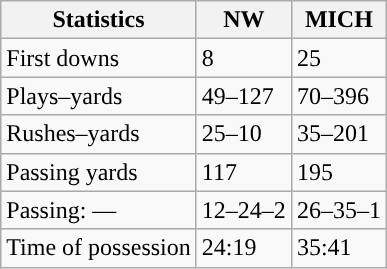<table class="wikitable" style="float:left">
<tr>
<th>Statistics</th>
<th>NW</th>
<th>MICH</th>
</tr>
<tr>
<td>First downs</td>
<td>8</td>
<td>25</td>
</tr>
<tr>
<td>Plays–yards</td>
<td>49–127</td>
<td>70–396</td>
</tr>
<tr>
<td>Rushes–yards</td>
<td>25–10</td>
<td>35–201</td>
</tr>
<tr>
<td>Passing yards</td>
<td>117</td>
<td>195</td>
</tr>
<tr>
<td>Passing: ––</td>
<td>12–24–2</td>
<td>26–35–1</td>
</tr>
<tr>
<td>Time of possession</td>
<td>24:19</td>
<td>35:41</td>
</tr>
</table>
